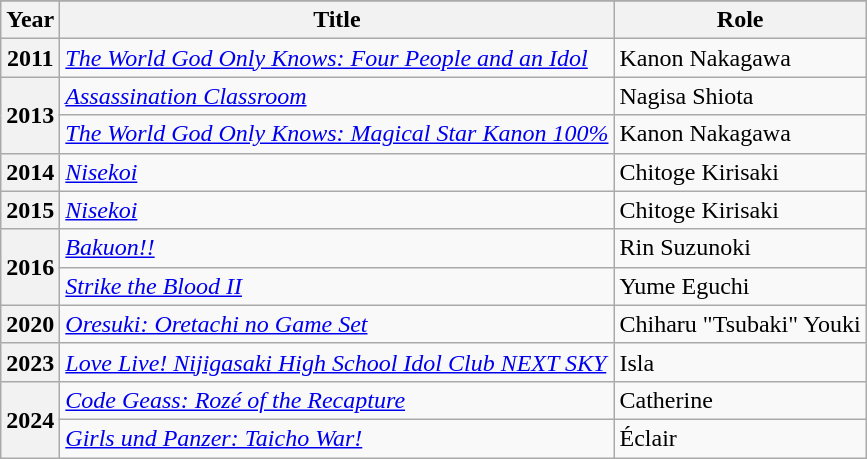<table class="wikitable plainrowheaders">
<tr>
</tr>
<tr>
<th scope="col">Year</th>
<th scope="col">Title</th>
<th scope="col">Role</th>
</tr>
<tr>
<th scope="row">2011</th>
<td><em><a href='#'>The World God Only Knows: Four People and an Idol</a></em></td>
<td>Kanon Nakagawa</td>
</tr>
<tr>
<th scope="row" rowspan="2">2013</th>
<td><em><a href='#'>Assassination Classroom</a></em></td>
<td>Nagisa Shiota</td>
</tr>
<tr>
<td><em><a href='#'>The World God Only Knows: Magical Star Kanon 100%</a></em></td>
<td>Kanon Nakagawa</td>
</tr>
<tr>
<th scope="row" rowspan="1">2014</th>
<td><em><a href='#'>Nisekoi</a></em></td>
<td>Chitoge Kirisaki<br></td>
</tr>
<tr>
<th scope="row">2015</th>
<td><em><a href='#'>Nisekoi</a></em></td>
<td>Chitoge Kirisaki</td>
</tr>
<tr>
<th scope="row" rowspan="2">2016</th>
<td><em><a href='#'>Bakuon!!</a></em></td>
<td>Rin Suzunoki</td>
</tr>
<tr>
<td><em><a href='#'>Strike the Blood II</a></em></td>
<td>Yume Eguchi</td>
</tr>
<tr>
<th scope="row">2020</th>
<td><em><a href='#'>Oresuki: Oretachi no Game Set</a></em></td>
<td>Chiharu "Tsubaki" Youki</td>
</tr>
<tr>
<th scope="row">2023</th>
<td><em><a href='#'>Love Live! Nijigasaki High School Idol Club NEXT SKY</a></em></td>
<td>Isla</td>
</tr>
<tr>
<th rowspan="2" scope="row">2024</th>
<td><em><a href='#'>Code Geass: Rozé of the Recapture</a></em></td>
<td>Catherine</td>
</tr>
<tr>
<td><a href='#'><em>Girls und Panzer: Taicho War!</em></a></td>
<td>Éclair</td>
</tr>
</table>
